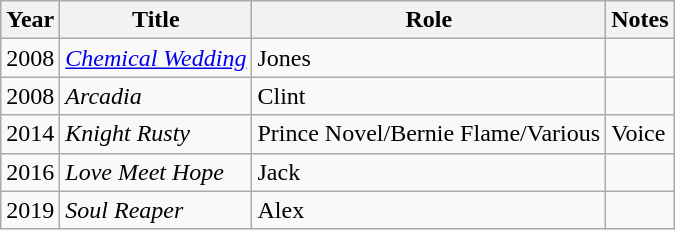<table class="wikitable">
<tr>
<th>Year</th>
<th>Title</th>
<th>Role</th>
<th>Notes</th>
</tr>
<tr>
<td>2008</td>
<td><em><a href='#'>Chemical Wedding</a></em></td>
<td>Jones</td>
<td></td>
</tr>
<tr>
<td>2008</td>
<td><em>Arcadia</em></td>
<td>Clint</td>
<td></td>
</tr>
<tr>
<td>2014</td>
<td><em>Knight Rusty</em></td>
<td>Prince Novel/Bernie Flame/Various</td>
<td>Voice</td>
</tr>
<tr>
<td>2016</td>
<td><em>Love Meet Hope</em></td>
<td>Jack</td>
<td></td>
</tr>
<tr>
<td>2019</td>
<td><em>Soul Reaper</em></td>
<td>Alex</td>
<td></td>
</tr>
</table>
